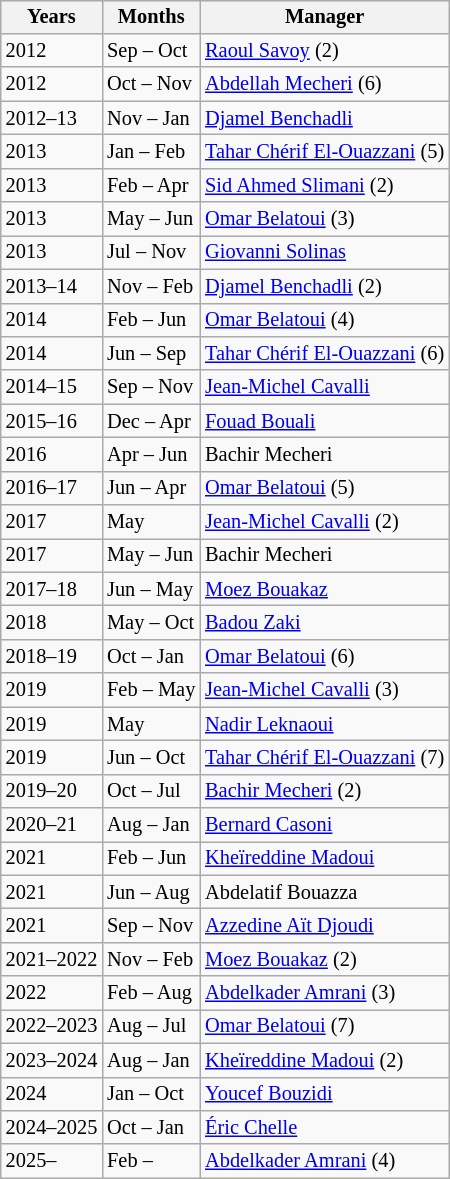<table class="wikitable" style="float:left; margin-right:1em; font-size: 85%">
<tr>
<th>Years</th>
<th>Months</th>
<th>Manager</th>
</tr>
<tr>
<td>2012</td>
<td>Sep – Oct</td>
<td> <a href='#'>Raoul Savoy</a> (2)</td>
</tr>
<tr>
<td>2012</td>
<td>Oct – Nov</td>
<td> <a href='#'>Abdellah Mecheri</a> (6)</td>
</tr>
<tr>
<td>2012–13</td>
<td>Nov – Jan</td>
<td> <a href='#'>Djamel Benchadli</a></td>
</tr>
<tr>
<td>2013</td>
<td>Jan – Feb</td>
<td> <a href='#'>Tahar Chérif El-Ouazzani</a> (5)</td>
</tr>
<tr>
<td>2013</td>
<td>Feb – Apr</td>
<td> <a href='#'>Sid Ahmed Slimani</a> (2)</td>
</tr>
<tr>
<td>2013</td>
<td>May – Jun</td>
<td> <a href='#'>Omar Belatoui</a> (3)</td>
</tr>
<tr>
<td>2013</td>
<td>Jul – Nov</td>
<td> <a href='#'>Giovanni Solinas</a></td>
</tr>
<tr>
<td>2013–14</td>
<td>Nov – Feb</td>
<td> <a href='#'>Djamel Benchadli</a> (2)</td>
</tr>
<tr>
<td>2014</td>
<td>Feb – Jun</td>
<td> <a href='#'>Omar Belatoui</a> (4)</td>
</tr>
<tr>
<td>2014</td>
<td>Jun – Sep</td>
<td> <a href='#'>Tahar Chérif El-Ouazzani</a> (6)</td>
</tr>
<tr>
<td>2014–15</td>
<td>Sep – Nov</td>
<td> <a href='#'>Jean-Michel Cavalli</a></td>
</tr>
<tr>
<td>2015–16</td>
<td>Dec – Apr</td>
<td> <a href='#'>Fouad Bouali</a></td>
</tr>
<tr>
<td>2016</td>
<td>Apr – Jun</td>
<td> Bachir Mecheri</td>
</tr>
<tr>
<td>2016–17</td>
<td>Jun – Apr</td>
<td> <a href='#'>Omar Belatoui</a> (5)</td>
</tr>
<tr>
<td>2017</td>
<td>May</td>
<td> <a href='#'>Jean-Michel Cavalli</a> (2)</td>
</tr>
<tr>
<td>2017</td>
<td>May – Jun</td>
<td> Bachir Mecheri</td>
</tr>
<tr>
<td>2017–18</td>
<td>Jun – May</td>
<td> <a href='#'>Moez Bouakaz</a></td>
</tr>
<tr>
<td>2018</td>
<td>May – Oct</td>
<td> <a href='#'>Badou Zaki</a></td>
</tr>
<tr>
<td>2018–19</td>
<td>Oct – Jan</td>
<td> <a href='#'>Omar Belatoui</a> (6)</td>
</tr>
<tr>
<td>2019</td>
<td>Feb – May</td>
<td> <a href='#'>Jean-Michel Cavalli</a> (3)</td>
</tr>
<tr>
<td>2019</td>
<td>May</td>
<td> <a href='#'>Nadir Leknaoui</a></td>
</tr>
<tr>
<td>2019</td>
<td>Jun – Oct</td>
<td> <a href='#'>Tahar Chérif El-Ouazzani</a> (7)</td>
</tr>
<tr>
<td>2019–20</td>
<td>Oct – Jul</td>
<td> <a href='#'>Bachir Mecheri</a> (2)</td>
</tr>
<tr>
<td>2020–21</td>
<td>Aug – Jan</td>
<td> <a href='#'>Bernard Casoni</a></td>
</tr>
<tr>
<td>2021</td>
<td>Feb – Jun</td>
<td> <a href='#'>Kheïreddine Madoui</a></td>
</tr>
<tr>
<td>2021</td>
<td>Jun – Aug</td>
<td> Abdelatif Bouazza</td>
</tr>
<tr>
<td>2021</td>
<td>Sep – Nov</td>
<td> <a href='#'>Azzedine Aït Djoudi</a></td>
</tr>
<tr>
<td>2021–2022</td>
<td>Nov – Feb</td>
<td> <a href='#'>Moez Bouakaz</a> (2)</td>
</tr>
<tr>
<td>2022</td>
<td>Feb – Aug</td>
<td> <a href='#'>Abdelkader Amrani</a> (3)</td>
</tr>
<tr>
<td>2022–2023</td>
<td>Aug – Jul</td>
<td> <a href='#'>Omar Belatoui</a> (7)</td>
</tr>
<tr>
<td>2023–2024</td>
<td>Aug – Jan</td>
<td> <a href='#'>Kheïreddine Madoui</a> (2)</td>
</tr>
<tr>
<td>2024</td>
<td>Jan – Oct</td>
<td> <a href='#'>Youcef Bouzidi</a></td>
</tr>
<tr>
<td>2024–2025</td>
<td>Oct – Jan</td>
<td> <a href='#'>Éric Chelle</a></td>
</tr>
<tr>
<td>2025–</td>
<td>Feb –</td>
<td> <a href='#'>Abdelkader Amrani</a> (4)</td>
</tr>
</table>
